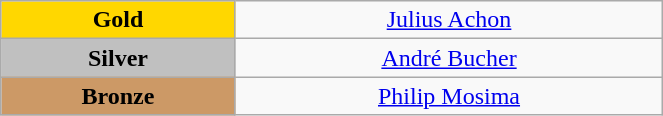<table class="wikitable" style="text-align:center; " width="35%">
<tr>
<td bgcolor="gold"><strong>Gold</strong></td>
<td><a href='#'>Julius Achon</a><br>  <small><em></em></small></td>
</tr>
<tr>
<td bgcolor="silver"><strong>Silver</strong></td>
<td><a href='#'>André Bucher</a><br>  <small><em></em></small></td>
</tr>
<tr>
<td bgcolor="CC9966"><strong>Bronze</strong></td>
<td><a href='#'>Philip Mosima</a><br>  <small><em></em></small></td>
</tr>
</table>
